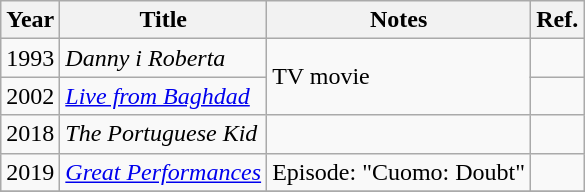<table class="wikitable">
<tr>
<th scope="col">Year</th>
<th scope="col">Title</th>
<th scope="col">Notes</th>
<th scope="col">Ref.</th>
</tr>
<tr>
<td>1993</td>
<td><em>Danny i Roberta</em></td>
<td rowspan=2>TV movie</td>
<td></td>
</tr>
<tr>
<td>2002</td>
<td><em><a href='#'>Live from Baghdad</a></em></td>
<td></td>
</tr>
<tr>
<td>2018</td>
<td><em>The Portuguese Kid</em></td>
<td></td>
<td></td>
</tr>
<tr>
<td>2019</td>
<td><em><a href='#'>Great Performances</a></em></td>
<td>Episode: "Cuomo: Doubt"</td>
<td></td>
</tr>
<tr>
</tr>
</table>
